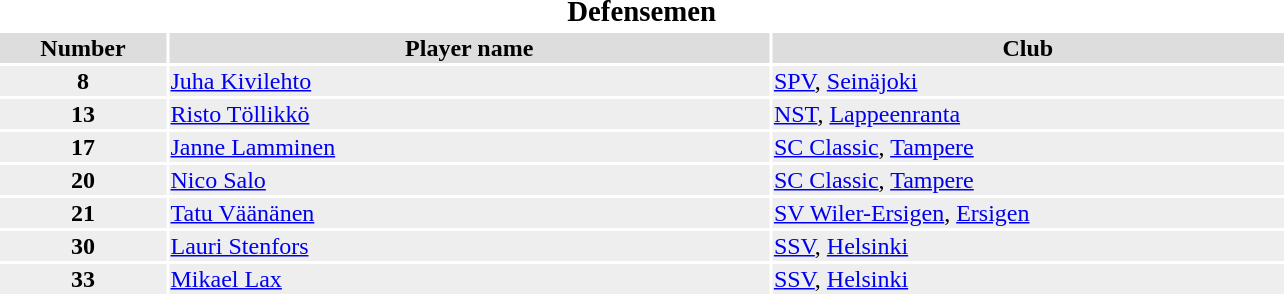<table width=68%>
<tr>
<th colspan=6><big>Defensemen</big></th>
</tr>
<tr bgcolor="#dddddd">
<th width=13%>Number</th>
<th !width=15%>Player name</th>
<th width=40%>Club</th>
</tr>
<tr bgcolor="#eeeeee">
<td align=center><strong>8</strong></td>
<td><a href='#'>Juha Kivilehto</a></td>
<td> <a href='#'>SPV</a>, <a href='#'>Seinäjoki</a></td>
</tr>
<tr bgcolor="#eeeeee">
<td align=center><strong>13</strong></td>
<td><a href='#'>Risto Töllikkö</a></td>
<td> <a href='#'>NST</a>, <a href='#'>Lappeenranta</a></td>
</tr>
<tr bgcolor="#eeeeee">
<td align=center><strong>17</strong></td>
<td><a href='#'>Janne Lamminen</a></td>
<td> <a href='#'>SC Classic</a>, <a href='#'>Tampere</a></td>
</tr>
<tr bgcolor="#eeeeee">
<td align=center><strong>20</strong></td>
<td><a href='#'>Nico Salo</a></td>
<td> <a href='#'>SC Classic</a>, <a href='#'>Tampere</a></td>
</tr>
<tr bgcolor="#eeeeee">
<td align=center><strong>21</strong></td>
<td><a href='#'>Tatu Väänänen</a></td>
<td> <a href='#'>SV Wiler-Ersigen</a>, <a href='#'>Ersigen</a></td>
</tr>
<tr bgcolor="#eeeeee">
<td align=center><strong>30</strong></td>
<td><a href='#'>Lauri Stenfors</a></td>
<td> <a href='#'>SSV</a>, <a href='#'>Helsinki</a></td>
</tr>
<tr bgcolor="#eeeeee">
<td align=center><strong>33</strong></td>
<td><a href='#'>Mikael Lax</a></td>
<td> <a href='#'>SSV</a>, <a href='#'>Helsinki</a></td>
</tr>
</table>
